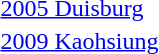<table>
<tr>
<td><a href='#'>2005 Duisburg</a></td>
<td></td>
<td></td>
<td></td>
</tr>
<tr>
<td><a href='#'>2009 Kaohsiung</a></td>
<td></td>
<td></td>
<td></td>
</tr>
</table>
